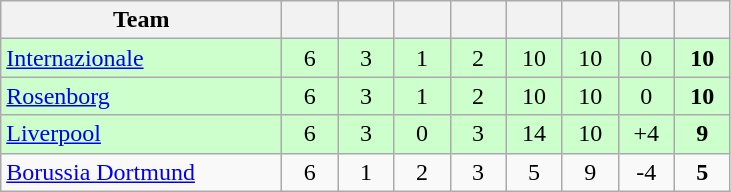<table class="wikitable" style="text-align:center">
<tr>
<th width="180">Team</th>
<th width="30"></th>
<th width="30"></th>
<th width="30"></th>
<th width="30"></th>
<th width="30"></th>
<th width="30"></th>
<th width="30"></th>
<th width="30"></th>
</tr>
<tr style="background:#cfc;">
<td align=left> <a href='#'>Internazionale</a></td>
<td>6</td>
<td>3</td>
<td>1</td>
<td>2</td>
<td>10</td>
<td>10</td>
<td>0</td>
<td><strong>10</strong></td>
</tr>
<tr style="background:#cfc;">
<td align=left> <a href='#'>Rosenborg</a></td>
<td>6</td>
<td>3</td>
<td>1</td>
<td>2</td>
<td>10</td>
<td>10</td>
<td>0</td>
<td><strong>10</strong></td>
</tr>
<tr style="background:#cfc;">
<td align=left> <a href='#'>Liverpool</a></td>
<td>6</td>
<td>3</td>
<td>0</td>
<td>3</td>
<td>14</td>
<td>10</td>
<td>+4</td>
<td><strong>9</strong></td>
</tr>
<tr>
<td align=left> <a href='#'>Borussia Dortmund</a></td>
<td>6</td>
<td>1</td>
<td>2</td>
<td>3</td>
<td>5</td>
<td>9</td>
<td>-4</td>
<td><strong>5</strong></td>
</tr>
</table>
